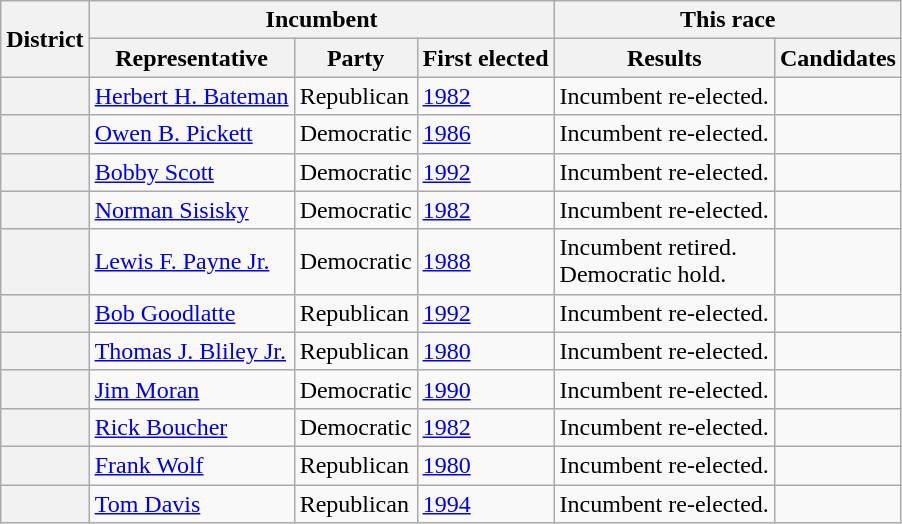<table class=wikitable>
<tr>
<th rowspan=2>District</th>
<th colspan=3>Incumbent</th>
<th colspan=2>This race</th>
</tr>
<tr>
<th>Representative</th>
<th>Party</th>
<th>First elected</th>
<th>Results</th>
<th>Candidates</th>
</tr>
<tr>
<th></th>
<td><a href='#'>Herbert H. Bateman</a></td>
<td>Republican</td>
<td><a href='#'>1982</a></td>
<td>Incumbent re-elected.</td>
<td nowrap></td>
</tr>
<tr>
<th></th>
<td><a href='#'>Owen B. Pickett</a></td>
<td>Democratic</td>
<td><a href='#'>1986</a></td>
<td>Incumbent re-elected.</td>
<td nowrap></td>
</tr>
<tr>
<th></th>
<td><a href='#'>Bobby Scott</a></td>
<td>Democratic</td>
<td><a href='#'>1992</a></td>
<td>Incumbent re-elected.</td>
<td nowrap></td>
</tr>
<tr>
<th></th>
<td><a href='#'>Norman Sisisky</a></td>
<td>Democratic</td>
<td><a href='#'>1982</a></td>
<td>Incumbent re-elected.</td>
<td nowrap></td>
</tr>
<tr>
<th></th>
<td><a href='#'>Lewis F. Payne Jr.</a></td>
<td>Democratic</td>
<td><a href='#'>1988</a></td>
<td>Incumbent retired.<br>Democratic hold.</td>
<td nowrap></td>
</tr>
<tr>
<th></th>
<td><a href='#'>Bob Goodlatte</a></td>
<td>Republican</td>
<td><a href='#'>1992</a></td>
<td>Incumbent re-elected.</td>
<td nowrap></td>
</tr>
<tr>
<th></th>
<td><a href='#'>Thomas J. Bliley Jr.</a></td>
<td>Republican</td>
<td><a href='#'>1980</a></td>
<td>Incumbent re-elected.</td>
<td nowrap></td>
</tr>
<tr>
<th></th>
<td><a href='#'>Jim Moran</a></td>
<td>Democratic</td>
<td><a href='#'>1990</a></td>
<td>Incumbent re-elected.</td>
<td nowrap></td>
</tr>
<tr>
<th></th>
<td><a href='#'>Rick Boucher</a></td>
<td>Democratic</td>
<td><a href='#'>1982</a></td>
<td>Incumbent re-elected.</td>
<td nowrap></td>
</tr>
<tr>
<th></th>
<td><a href='#'>Frank Wolf</a></td>
<td>Republican</td>
<td><a href='#'>1980</a></td>
<td>Incumbent re-elected.</td>
<td nowrap></td>
</tr>
<tr>
<th></th>
<td><a href='#'>Tom Davis</a></td>
<td>Republican</td>
<td><a href='#'>1994</a></td>
<td>Incumbent re-elected.</td>
<td nowrap></td>
</tr>
</table>
